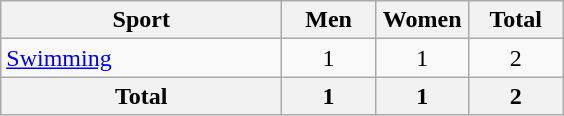<table class="wikitable sortable" style="text-align:center;">
<tr>
<th width=180>Sport</th>
<th width=55>Men</th>
<th width=55>Women</th>
<th width=55>Total</th>
</tr>
<tr>
<td align=left><a href='#'>Swimming</a></td>
<td>1</td>
<td>1</td>
<td>2</td>
</tr>
<tr>
<th>Total</th>
<th>1</th>
<th>1</th>
<th>2</th>
</tr>
</table>
